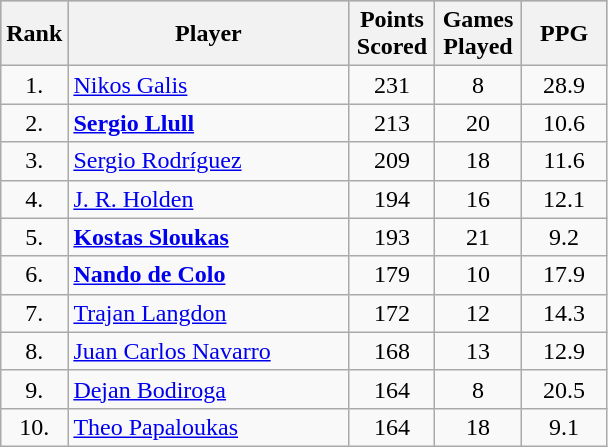<table class="wikitable"  style="text-align:center;">
<tr style="background:silver;">
<th style="width:20px;">Rank</th>
<th style="width:180px;">Player</th>
<th style="width:50px;">Points Scored</th>
<th style="width:50px;">Games Played</th>
<th style="width:50px;">PPG</th>
</tr>
<tr>
<td>1.</td>
<td style="text-align:left"> <a href='#'>Nikos Galis</a></td>
<td>231</td>
<td>8</td>
<td>28.9</td>
</tr>
<tr>
<td>2.</td>
<td style="text-align:left"> <strong><a href='#'>Sergio Llull</a></strong></td>
<td>213</td>
<td>20</td>
<td>10.6</td>
</tr>
<tr>
<td>3.</td>
<td style="text-align:left"> <a href='#'>Sergio Rodríguez</a></td>
<td>209</td>
<td>18</td>
<td>11.6</td>
</tr>
<tr>
<td>4.</td>
<td style="text-align:left"> <a href='#'>J. R. Holden</a></td>
<td>194</td>
<td>16</td>
<td>12.1</td>
</tr>
<tr>
<td>5.</td>
<td style="text-align:left"> <strong><a href='#'>Kostas Sloukas</a></strong></td>
<td>193</td>
<td>21</td>
<td>9.2</td>
</tr>
<tr>
<td>6.</td>
<td style="text-align:left"> <strong><a href='#'>Nando de Colo</a></strong></td>
<td>179</td>
<td>10</td>
<td>17.9</td>
</tr>
<tr>
<td>7.</td>
<td style="text-align:left"> <a href='#'>Trajan Langdon</a></td>
<td>172</td>
<td>12</td>
<td>14.3</td>
</tr>
<tr>
<td>8.</td>
<td style="text-align:left"> <a href='#'>Juan Carlos Navarro</a></td>
<td>168</td>
<td>13</td>
<td>12.9</td>
</tr>
<tr>
<td>9.</td>
<td style="text-align:left"> <a href='#'>Dejan Bodiroga</a></td>
<td>164</td>
<td>8</td>
<td>20.5</td>
</tr>
<tr>
<td>10.</td>
<td style="text-align:left"> <a href='#'>Theo Papaloukas</a></td>
<td>164</td>
<td>18</td>
<td>9.1<br></td>
</tr>
</table>
